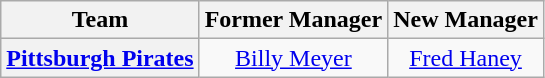<table class="wikitable plainrowheaders" style="text-align:center;">
<tr>
<th>Team</th>
<th>Former Manager</th>
<th>New Manager</th>
</tr>
<tr>
<th scope="row" style="text-align:center;"><a href='#'>Pittsburgh Pirates</a></th>
<td><a href='#'>Billy Meyer</a></td>
<td><a href='#'>Fred Haney</a></td>
</tr>
</table>
